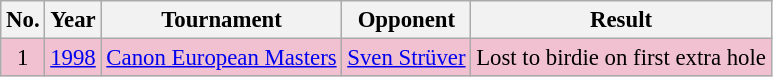<table class="wikitable" style="font-size:95%;">
<tr>
<th>No.</th>
<th>Year</th>
<th>Tournament</th>
<th>Opponent</th>
<th>Result</th>
</tr>
<tr style="background:#F2C1D1;">
<td align=center>1</td>
<td><a href='#'>1998</a></td>
<td><a href='#'>Canon European Masters</a></td>
<td> <a href='#'>Sven Strüver</a></td>
<td>Lost to birdie on first extra hole</td>
</tr>
</table>
